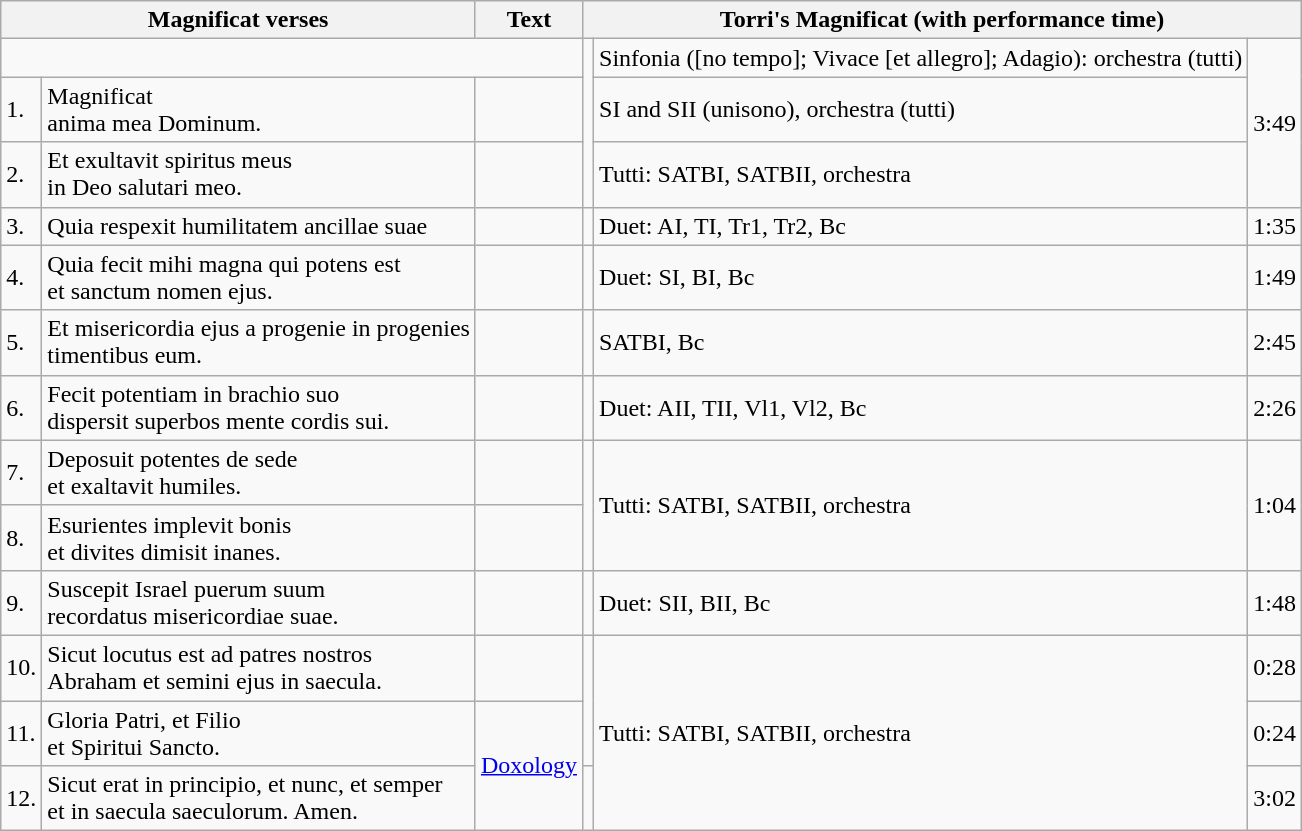<table class="wikitable">
<tr>
<th colspan="2">Magnificat verses</th>
<th scope="col">Text</th>
<th scope="col" colspan="3">Torri's Magnificat (with performance time)</th>
</tr>
<tr>
<td colspan="3"> </td>
<td rowspan="3"></td>
<td>Sinfonia ([no tempo]; Vivace [et allegro]; Adagio): orchestra (tutti)</td>
<td rowspan="3">3:49</td>
</tr>
<tr>
<td>1.</td>
<td>Magnificat<br>anima mea Dominum.</td>
<td></td>
<td>SI and SII (unisono), orchestra (tutti)</td>
</tr>
<tr>
<td>2.</td>
<td>Et exultavit spiritus meus<br>in Deo salutari meo.</td>
<td></td>
<td>Tutti: SATBI, SATBII, orchestra</td>
</tr>
<tr>
<td>3.</td>
<td>Quia respexit humilitatem ancillae suae<br></td>
<td></td>
<td></td>
<td>Duet: AI, TI, Tr1, Tr2, Bc</td>
<td>1:35</td>
</tr>
<tr>
<td>4.</td>
<td>Quia fecit mihi magna qui potens est<br>et sanctum nomen ejus.</td>
<td></td>
<td></td>
<td>Duet: SI, BI, Bc</td>
<td>1:49</td>
</tr>
<tr>
<td>5.</td>
<td>Et misericordia ejus a progenie in progenies<br>timentibus eum.</td>
<td></td>
<td></td>
<td>SATBI, Bc</td>
<td>2:45</td>
</tr>
<tr>
<td>6.</td>
<td>Fecit potentiam in brachio suo<br>dispersit superbos mente cordis sui.</td>
<td></td>
<td></td>
<td>Duet: AII, TII, Vl1, Vl2, Bc</td>
<td>2:26</td>
</tr>
<tr>
<td>7.</td>
<td>Deposuit potentes de sede<br>et exaltavit humiles.</td>
<td></td>
<td rowspan="2"></td>
<td rowspan="2">Tutti: SATBI, SATBII, orchestra</td>
<td rowspan="2">1:04</td>
</tr>
<tr>
<td>8.</td>
<td>Esurientes implevit bonis<br>et divites dimisit inanes.</td>
<td></td>
</tr>
<tr>
<td>9.</td>
<td>Suscepit Israel puerum suum<br>recordatus misericordiae suae.</td>
<td></td>
<td></td>
<td>Duet: SII, BII, Bc</td>
<td>1:48</td>
</tr>
<tr>
<td>10.</td>
<td>Sicut locutus est ad patres nostros<br>Abraham et semini ejus in saecula.</td>
<td></td>
<td rowspan="2"></td>
<td rowspan="3">Tutti: SATBI, SATBII, orchestra</td>
<td>0:28</td>
</tr>
<tr>
<td>11.</td>
<td>Gloria Patri, et Filio<br>et Spiritui Sancto.</td>
<td rowspan="2"><a href='#'>Doxology</a></td>
<td>0:24</td>
</tr>
<tr>
<td>12.</td>
<td>Sicut erat in principio, et nunc, et semper<br>et in saecula saeculorum. Amen.</td>
<td></td>
<td>3:02</td>
</tr>
</table>
